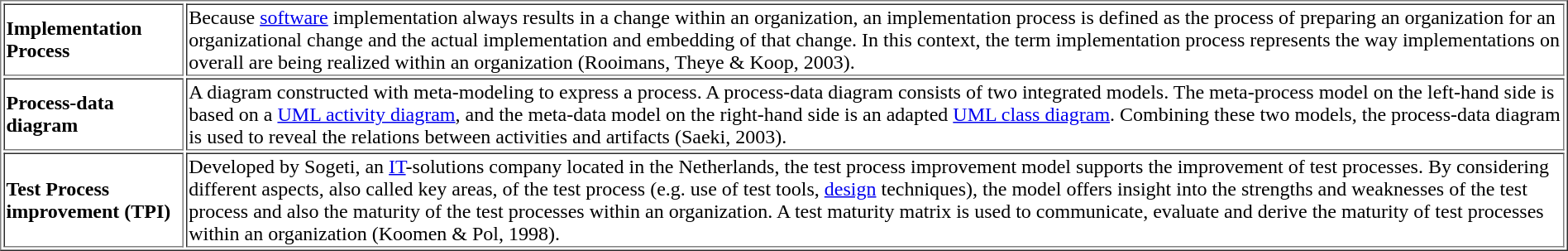<table style="text-align:left" border="1">
<tr>
<th>Implementation Process</th>
<td>Because <a href='#'>software</a> implementation always results in a change within an organization, an implementation process is defined as the process of preparing an organization for an organizational change and the actual implementation and embedding of that change. In this context, the term implementation process represents the way implementations on overall are being realized within an organization (Rooimans, Theye & Koop, 2003).</td>
</tr>
<tr>
<th>Process-data diagram</th>
<td>A diagram constructed with meta-modeling to express a process. A process-data diagram consists of two integrated models. The meta-process model on the left-hand side is based on a <a href='#'>UML activity diagram</a>, and the meta-data model on the right-hand side is an adapted <a href='#'>UML class diagram</a>. Combining these two models, the process-data diagram is used to reveal the relations between activities and artifacts (Saeki, 2003).</td>
</tr>
<tr>
<th>Test Process improvement (TPI)</th>
<td>Developed by Sogeti, an <a href='#'>IT</a>-solutions company located in the Netherlands, the test process improvement model supports the improvement of test processes. By considering different aspects, also called key areas, of the test process (e.g. use of test tools, <a href='#'>design</a> techniques), the model offers insight into the strengths and weaknesses of the test process and also the maturity of the test processes within an organization. A test maturity matrix is used to communicate, evaluate and derive the maturity of test processes within an organization (Koomen & Pol, 1998).</td>
</tr>
</table>
